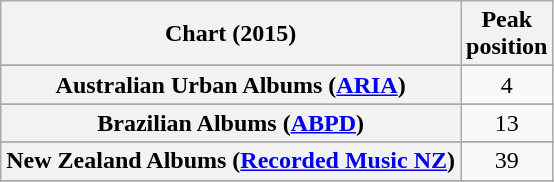<table class="wikitable sortable plainrowheaders" style="text-align:center">
<tr>
<th scope="col">Chart (2015)</th>
<th scope="col">Peak<br> position</th>
</tr>
<tr>
</tr>
<tr>
<th scope="row">Australian Urban Albums (<a href='#'>ARIA</a>)</th>
<td>4</td>
</tr>
<tr>
</tr>
<tr>
</tr>
<tr>
</tr>
<tr>
<th scope="row">Brazilian Albums (<a href='#'>ABPD</a>)</th>
<td>13</td>
</tr>
<tr>
</tr>
<tr>
</tr>
<tr>
</tr>
<tr>
</tr>
<tr>
</tr>
<tr>
</tr>
<tr>
<th scope="row">New Zealand Albums (<a href='#'>Recorded Music NZ</a>)</th>
<td>39</td>
</tr>
<tr>
</tr>
<tr>
</tr>
<tr>
</tr>
<tr>
</tr>
<tr>
</tr>
<tr>
</tr>
<tr>
</tr>
<tr>
</tr>
<tr>
</tr>
</table>
